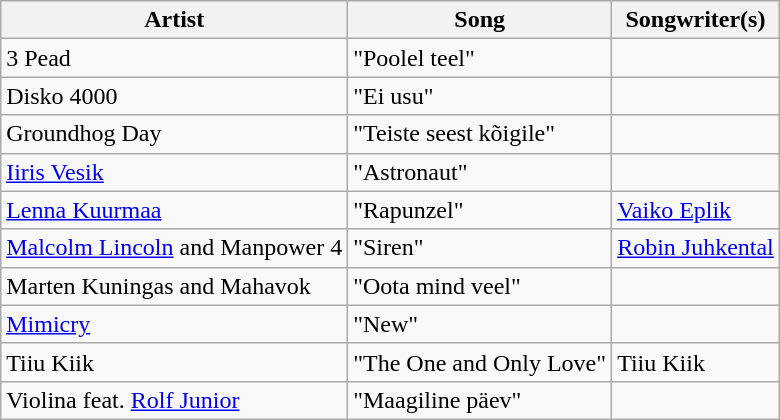<table class="sortable wikitable" style="margin: 1em auto 1em auto; text-align:left">
<tr>
<th>Artist</th>
<th>Song</th>
<th>Songwriter(s)</th>
</tr>
<tr>
<td>3 Pead</td>
<td>"Poolel teel"</td>
<td></td>
</tr>
<tr>
<td>Disko 4000</td>
<td>"Ei usu"</td>
<td></td>
</tr>
<tr>
<td>Groundhog Day</td>
<td>"Teiste seest kõigile"</td>
<td></td>
</tr>
<tr>
<td><a href='#'>Iiris Vesik</a></td>
<td>"Astronaut"</td>
<td></td>
</tr>
<tr>
<td><a href='#'>Lenna Kuurmaa</a></td>
<td>"Rapunzel"</td>
<td><a href='#'>Vaiko Eplik</a></td>
</tr>
<tr>
<td><a href='#'>Malcolm Lincoln</a> and Manpower 4</td>
<td>"Siren"</td>
<td><a href='#'>Robin Juhkental</a></td>
</tr>
<tr>
<td>Marten Kuningas and Mahavok</td>
<td>"Oota mind veel"</td>
<td></td>
</tr>
<tr>
<td><a href='#'>Mimicry</a></td>
<td>"New"</td>
<td></td>
</tr>
<tr>
<td>Tiiu Kiik</td>
<td>"The One and Only Love"</td>
<td>Tiiu Kiik</td>
</tr>
<tr>
<td>Violina feat. <a href='#'>Rolf Junior</a></td>
<td>"Maagiline päev"</td>
<td></td>
</tr>
</table>
